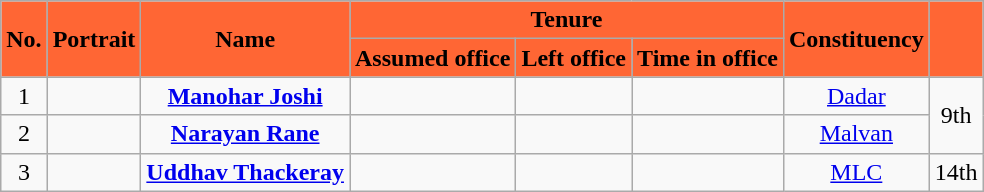<table class="wikitable sortable">
<tr>
<th rowspan ="2" style="background-color:#FF6634; color:black">No.</th>
<th rowspan ="2" style="background-color:#FF6634; color:black">Portrait</th>
<th rowspan ="2" style="background-color:#FF6634; color:black">Name<br></th>
<th colspan ="3" style="background-color:#FF6634; color:black">Tenure</th>
<th rowspan ="2" style="background-color:#FF6634; color:black">Constituency</th>
<th rowspan ="2" style="background-color:#FF6634; color:black"><a href='#'></a></th>
</tr>
<tr>
<th style="background-color:#FF6634; color:black">Assumed office</th>
<th style="background-color:#FF6634; color:black">Left office</th>
<th style="background-color:#FF6634; color:black">Time in office</th>
</tr>
<tr style="vertical-align: middle; text-align: center;">
<td>1</td>
<td></td>
<td><strong><a href='#'>Manohar Joshi</a></strong><br></td>
<td></td>
<td></td>
<td></td>
<td><a href='#'>Dadar</a></td>
<td rowspan=2>9th<br></td>
</tr>
<tr style="vertical-align: middle; text-align: center;">
<td>2</td>
<td></td>
<td><strong><a href='#'>Narayan Rane</a></strong><br></td>
<td></td>
<td></td>
<td></td>
<td><a href='#'>Malvan</a></td>
</tr>
<tr style="vertical-align: middle; text-align: center;">
<td>3</td>
<td></td>
<td><strong><a href='#'>Uddhav Thackeray</a></strong><br></td>
<td></td>
<td></td>
<td></td>
<td><a href='#'>MLC</a></td>
<td rowspan=2>14th<br></td>
</tr>
</table>
